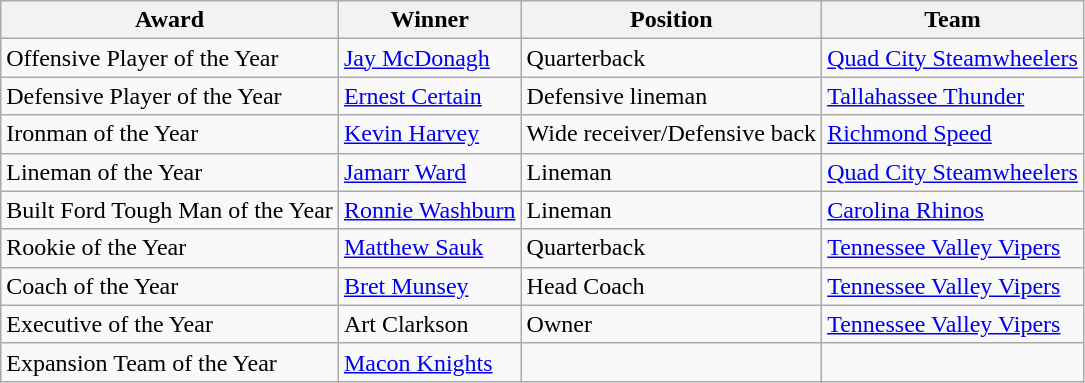<table class="wikitable">
<tr>
<th>Award</th>
<th>Winner</th>
<th>Position</th>
<th>Team</th>
</tr>
<tr>
<td>Offensive Player of the Year</td>
<td><a href='#'>Jay McDonagh</a></td>
<td>Quarterback</td>
<td><a href='#'>Quad City Steamwheelers</a></td>
</tr>
<tr>
<td>Defensive Player of the Year</td>
<td><a href='#'>Ernest Certain</a></td>
<td>Defensive lineman</td>
<td><a href='#'>Tallahassee Thunder</a></td>
</tr>
<tr>
<td>Ironman of the Year</td>
<td><a href='#'>Kevin Harvey</a></td>
<td>Wide receiver/Defensive back</td>
<td><a href='#'>Richmond Speed</a></td>
</tr>
<tr>
<td>Lineman of the Year</td>
<td><a href='#'>Jamarr Ward</a></td>
<td>Lineman</td>
<td><a href='#'>Quad City Steamwheelers</a></td>
</tr>
<tr>
<td>Built Ford Tough Man of the Year</td>
<td><a href='#'>Ronnie Washburn</a></td>
<td>Lineman</td>
<td><a href='#'>Carolina Rhinos</a></td>
</tr>
<tr>
<td>Rookie of the Year</td>
<td><a href='#'>Matthew Sauk</a></td>
<td>Quarterback</td>
<td><a href='#'>Tennessee Valley Vipers</a></td>
</tr>
<tr>
<td>Coach of the Year</td>
<td><a href='#'>Bret Munsey</a></td>
<td>Head Coach</td>
<td><a href='#'>Tennessee Valley Vipers</a></td>
</tr>
<tr>
<td>Executive of the Year</td>
<td>Art Clarkson</td>
<td>Owner</td>
<td><a href='#'>Tennessee Valley Vipers</a></td>
</tr>
<tr>
<td>Expansion Team of the Year</td>
<td><a href='#'>Macon Knights</a></td>
<td></td>
<td></td>
</tr>
</table>
